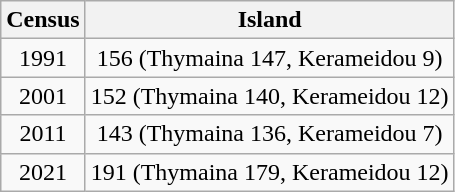<table class="wikitable" style="text-align:center">
<tr>
<th>Census</th>
<th>Island</th>
</tr>
<tr>
<td>1991</td>
<td>156 (Thymaina 147, Kerameidou 9)</td>
</tr>
<tr>
<td>2001</td>
<td>152 (Thymaina 140, Kerameidou 12)</td>
</tr>
<tr>
<td>2011</td>
<td>143 (Thymaina 136, Kerameidou 7)</td>
</tr>
<tr>
<td>2021</td>
<td>191 (Thymaina 179, Kerameidou 12)</td>
</tr>
</table>
